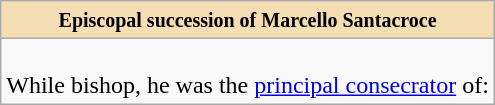<table role="presentation" class="wikitable mw-collapsible mw-collapsed"|>
<tr>
<th style="background:#F5DEB3"><small>Episcopal succession of Marcello Santacroce</small></th>
</tr>
<tr>
<td><br>While bishop, he was the <a href='#'>principal consecrator</a> of:
</td>
</tr>
</table>
